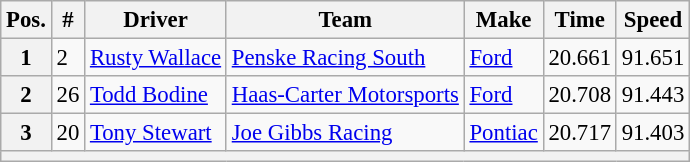<table class="wikitable" style="font-size:95%">
<tr>
<th>Pos.</th>
<th>#</th>
<th>Driver</th>
<th>Team</th>
<th>Make</th>
<th>Time</th>
<th>Speed</th>
</tr>
<tr>
<th>1</th>
<td>2</td>
<td><a href='#'>Rusty Wallace</a></td>
<td><a href='#'>Penske Racing South</a></td>
<td><a href='#'>Ford</a></td>
<td>20.661</td>
<td>91.651</td>
</tr>
<tr>
<th>2</th>
<td>26</td>
<td><a href='#'>Todd Bodine</a></td>
<td><a href='#'>Haas-Carter Motorsports</a></td>
<td><a href='#'>Ford</a></td>
<td>20.708</td>
<td>91.443</td>
</tr>
<tr>
<th>3</th>
<td>20</td>
<td><a href='#'>Tony Stewart</a></td>
<td><a href='#'>Joe Gibbs Racing</a></td>
<td><a href='#'>Pontiac</a></td>
<td>20.717</td>
<td>91.403</td>
</tr>
<tr>
<th colspan="7"></th>
</tr>
</table>
